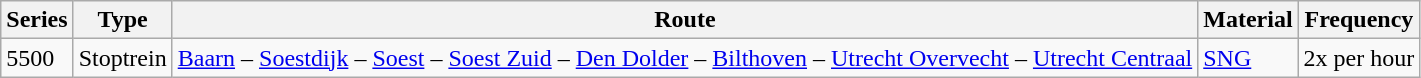<table class="wikitable vatop">
<tr>
<th>Series</th>
<th>Type</th>
<th>Route</th>
<th>Material</th>
<th>Frequency</th>
</tr>
<tr>
<td>5500</td>
<td>Stoptrein</td>
<td><a href='#'>Baarn</a> – <a href='#'>Soestdijk</a> – <a href='#'>Soest</a> – <a href='#'>Soest Zuid</a> – <a href='#'>Den Dolder</a> – <a href='#'>Bilthoven</a> – <a href='#'>Utrecht Overvecht</a> – <a href='#'>Utrecht Centraal</a></td>
<td><a href='#'>SNG</a></td>
<td>2x per hour</td>
</tr>
</table>
